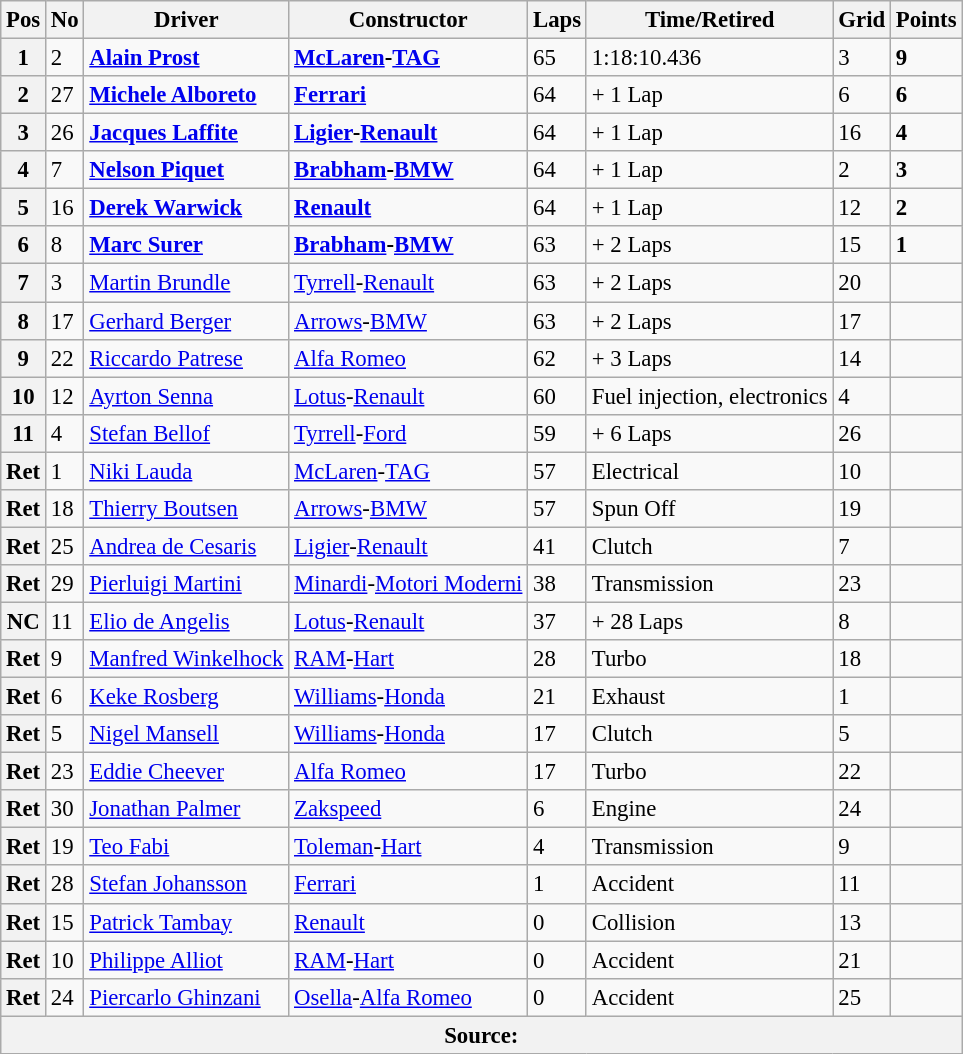<table class="wikitable" style="font-size: 95%;">
<tr>
<th>Pos</th>
<th>No</th>
<th>Driver</th>
<th>Constructor</th>
<th>Laps</th>
<th>Time/Retired</th>
<th>Grid</th>
<th>Points</th>
</tr>
<tr>
<th>1</th>
<td>2</td>
<td> <strong><a href='#'>Alain Prost</a></strong></td>
<td><strong><a href='#'>McLaren</a>-<a href='#'>TAG</a></strong></td>
<td>65</td>
<td>1:18:10.436</td>
<td>3</td>
<td><strong>9</strong></td>
</tr>
<tr>
<th>2</th>
<td>27</td>
<td> <strong><a href='#'>Michele Alboreto</a></strong></td>
<td><strong><a href='#'>Ferrari</a></strong></td>
<td>64</td>
<td>+ 1 Lap</td>
<td>6</td>
<td><strong>6</strong></td>
</tr>
<tr>
<th>3</th>
<td>26</td>
<td> <strong><a href='#'>Jacques Laffite</a></strong></td>
<td><strong><a href='#'>Ligier</a>-<a href='#'>Renault</a></strong></td>
<td>64</td>
<td>+ 1 Lap</td>
<td>16</td>
<td><strong>4</strong></td>
</tr>
<tr>
<th>4</th>
<td>7</td>
<td> <strong><a href='#'>Nelson Piquet</a></strong></td>
<td><strong><a href='#'>Brabham</a>-<a href='#'>BMW</a></strong></td>
<td>64</td>
<td>+ 1 Lap</td>
<td>2</td>
<td><strong>3</strong></td>
</tr>
<tr>
<th>5</th>
<td>16</td>
<td> <strong><a href='#'>Derek Warwick</a></strong></td>
<td><strong><a href='#'>Renault</a></strong></td>
<td>64</td>
<td>+ 1 Lap</td>
<td>12</td>
<td><strong>2</strong></td>
</tr>
<tr>
<th>6</th>
<td>8</td>
<td> <strong><a href='#'>Marc Surer</a></strong></td>
<td><strong><a href='#'>Brabham</a>-<a href='#'>BMW</a></strong></td>
<td>63</td>
<td>+ 2 Laps</td>
<td>15</td>
<td><strong>1</strong></td>
</tr>
<tr>
<th>7</th>
<td>3</td>
<td> <a href='#'>Martin Brundle</a></td>
<td><a href='#'>Tyrrell</a>-<a href='#'>Renault</a></td>
<td>63</td>
<td>+ 2 Laps</td>
<td>20</td>
<td> </td>
</tr>
<tr>
<th>8</th>
<td>17</td>
<td> <a href='#'>Gerhard Berger</a></td>
<td><a href='#'>Arrows</a>-<a href='#'>BMW</a></td>
<td>63</td>
<td>+ 2 Laps</td>
<td>17</td>
<td> </td>
</tr>
<tr>
<th>9</th>
<td>22</td>
<td> <a href='#'>Riccardo Patrese</a></td>
<td><a href='#'>Alfa Romeo</a></td>
<td>62</td>
<td>+ 3 Laps</td>
<td>14</td>
<td> </td>
</tr>
<tr>
<th>10</th>
<td>12</td>
<td> <a href='#'>Ayrton Senna</a></td>
<td><a href='#'>Lotus</a>-<a href='#'>Renault</a></td>
<td>60</td>
<td>Fuel injection, electronics</td>
<td>4</td>
<td> </td>
</tr>
<tr>
<th>11</th>
<td>4</td>
<td> <a href='#'>Stefan Bellof</a></td>
<td><a href='#'>Tyrrell</a>-<a href='#'>Ford</a></td>
<td>59</td>
<td>+ 6 Laps</td>
<td>26</td>
<td> </td>
</tr>
<tr>
<th>Ret</th>
<td>1</td>
<td> <a href='#'>Niki Lauda</a></td>
<td><a href='#'>McLaren</a>-<a href='#'>TAG</a></td>
<td>57</td>
<td>Electrical</td>
<td>10</td>
<td> </td>
</tr>
<tr>
<th>Ret</th>
<td>18</td>
<td> <a href='#'>Thierry Boutsen</a></td>
<td><a href='#'>Arrows</a>-<a href='#'>BMW</a></td>
<td>57</td>
<td>Spun Off</td>
<td>19</td>
<td> </td>
</tr>
<tr>
<th>Ret</th>
<td>25</td>
<td> <a href='#'>Andrea de Cesaris</a></td>
<td><a href='#'>Ligier</a>-<a href='#'>Renault</a></td>
<td>41</td>
<td>Clutch</td>
<td>7</td>
<td> </td>
</tr>
<tr>
<th>Ret</th>
<td>29</td>
<td> <a href='#'>Pierluigi Martini</a></td>
<td><a href='#'>Minardi</a>-<a href='#'>Motori Moderni</a></td>
<td>38</td>
<td>Transmission</td>
<td>23</td>
<td> </td>
</tr>
<tr>
<th>NC</th>
<td>11</td>
<td> <a href='#'>Elio de Angelis</a></td>
<td><a href='#'>Lotus</a>-<a href='#'>Renault</a></td>
<td>37</td>
<td>+ 28 Laps</td>
<td>8</td>
<td> </td>
</tr>
<tr>
<th>Ret</th>
<td>9</td>
<td> <a href='#'>Manfred Winkelhock</a></td>
<td><a href='#'>RAM</a>-<a href='#'>Hart</a></td>
<td>28</td>
<td>Turbo</td>
<td>18</td>
<td> </td>
</tr>
<tr>
<th>Ret</th>
<td>6</td>
<td> <a href='#'>Keke Rosberg</a></td>
<td><a href='#'>Williams</a>-<a href='#'>Honda</a></td>
<td>21</td>
<td>Exhaust</td>
<td>1</td>
<td> </td>
</tr>
<tr>
<th>Ret</th>
<td>5</td>
<td> <a href='#'>Nigel Mansell</a></td>
<td><a href='#'>Williams</a>-<a href='#'>Honda</a></td>
<td>17</td>
<td>Clutch</td>
<td>5</td>
<td> </td>
</tr>
<tr>
<th>Ret</th>
<td>23</td>
<td> <a href='#'>Eddie Cheever</a></td>
<td><a href='#'>Alfa Romeo</a></td>
<td>17</td>
<td>Turbo</td>
<td>22</td>
<td> </td>
</tr>
<tr>
<th>Ret</th>
<td>30</td>
<td> <a href='#'>Jonathan Palmer</a></td>
<td><a href='#'>Zakspeed</a></td>
<td>6</td>
<td>Engine</td>
<td>24</td>
<td> </td>
</tr>
<tr>
<th>Ret</th>
<td>19</td>
<td> <a href='#'>Teo Fabi</a></td>
<td><a href='#'>Toleman</a>-<a href='#'>Hart</a></td>
<td>4</td>
<td>Transmission</td>
<td>9</td>
<td> </td>
</tr>
<tr>
<th>Ret</th>
<td>28</td>
<td> <a href='#'>Stefan Johansson</a></td>
<td><a href='#'>Ferrari</a></td>
<td>1</td>
<td>Accident</td>
<td>11</td>
<td> </td>
</tr>
<tr>
<th>Ret</th>
<td>15</td>
<td> <a href='#'>Patrick Tambay</a></td>
<td><a href='#'>Renault</a></td>
<td>0</td>
<td>Collision</td>
<td>13</td>
<td> </td>
</tr>
<tr>
<th>Ret</th>
<td>10</td>
<td> <a href='#'>Philippe Alliot</a></td>
<td><a href='#'>RAM</a>-<a href='#'>Hart</a></td>
<td>0</td>
<td>Accident</td>
<td>21</td>
<td> </td>
</tr>
<tr>
<th>Ret</th>
<td>24</td>
<td> <a href='#'>Piercarlo Ghinzani</a></td>
<td><a href='#'>Osella</a>-<a href='#'>Alfa Romeo</a></td>
<td>0</td>
<td>Accident</td>
<td>25</td>
<td> </td>
</tr>
<tr>
<th colspan="8" style="text-align: center">Source: </th>
</tr>
</table>
